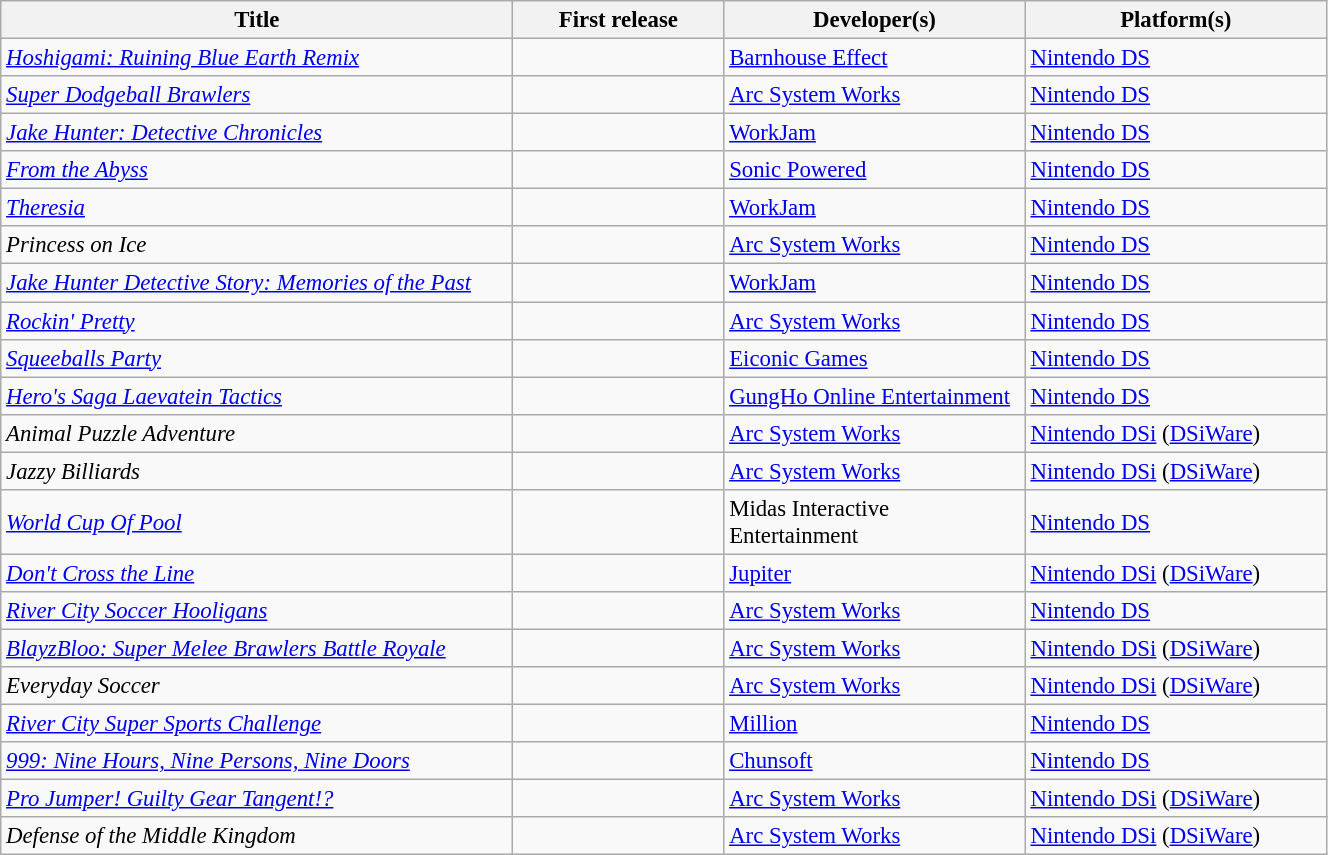<table class="wikitable sortable" style="text-align:left;width:70%;font-size:95%;">
<tr>
<th style="width:34%;">Title</th>
<th style="width:14%;">First release</th>
<th style="width:20%;">Developer(s)</th>
<th style="width:20%;">Platform(s)</th>
</tr>
<tr>
<td><em><a href='#'>Hoshigami: Ruining Blue Earth Remix</a></em></td>
<td></td>
<td><a href='#'>Barnhouse Effect</a></td>
<td><a href='#'>Nintendo DS</a></td>
</tr>
<tr>
<td><em><a href='#'>Super Dodgeball Brawlers</a></em></td>
<td></td>
<td><a href='#'>Arc System Works</a></td>
<td><a href='#'>Nintendo DS</a></td>
</tr>
<tr>
<td><em><a href='#'>Jake Hunter: Detective Chronicles</a></em></td>
<td></td>
<td><a href='#'>WorkJam</a></td>
<td><a href='#'>Nintendo DS</a></td>
</tr>
<tr>
<td><em><a href='#'>From the Abyss</a></em></td>
<td></td>
<td><a href='#'>Sonic Powered</a></td>
<td><a href='#'>Nintendo DS</a></td>
</tr>
<tr>
<td><em><a href='#'>Theresia</a></em></td>
<td></td>
<td><a href='#'>WorkJam</a></td>
<td><a href='#'>Nintendo DS</a></td>
</tr>
<tr>
<td><em>Princess on Ice</em></td>
<td></td>
<td><a href='#'>Arc System Works</a></td>
<td><a href='#'>Nintendo DS</a></td>
</tr>
<tr>
<td><em><a href='#'>Jake Hunter Detective Story: Memories of the Past</a></em></td>
<td></td>
<td><a href='#'>WorkJam</a></td>
<td><a href='#'>Nintendo DS</a></td>
</tr>
<tr>
<td><em><a href='#'>Rockin' Pretty</a></em></td>
<td></td>
<td><a href='#'>Arc System Works</a></td>
<td><a href='#'>Nintendo DS</a></td>
</tr>
<tr>
<td><em><a href='#'>Squeeballs Party</a></em></td>
<td></td>
<td><a href='#'>Eiconic Games</a></td>
<td><a href='#'>Nintendo DS</a></td>
</tr>
<tr>
<td><em><a href='#'>Hero's Saga Laevatein Tactics</a></em></td>
<td></td>
<td><a href='#'>GungHo Online Entertainment</a></td>
<td><a href='#'>Nintendo DS</a></td>
</tr>
<tr>
<td><em>Animal Puzzle Adventure</em></td>
<td></td>
<td><a href='#'>Arc System Works</a></td>
<td><a href='#'>Nintendo DSi</a> (<a href='#'>DSiWare</a>)</td>
</tr>
<tr>
<td><em>Jazzy Billiards</em></td>
<td></td>
<td><a href='#'>Arc System Works</a></td>
<td><a href='#'>Nintendo DSi</a> (<a href='#'>DSiWare</a>)</td>
</tr>
<tr>
<td><em><a href='#'>World Cup Of Pool</a></em></td>
<td></td>
<td>Midas Interactive Entertainment</td>
<td><a href='#'>Nintendo DS</a></td>
</tr>
<tr>
<td><em><a href='#'>Don't Cross the Line</a></em></td>
<td></td>
<td><a href='#'>Jupiter</a></td>
<td><a href='#'>Nintendo DSi</a> (<a href='#'>DSiWare</a>)</td>
</tr>
<tr>
<td><em><a href='#'>River City Soccer Hooligans</a></em></td>
<td></td>
<td><a href='#'>Arc System Works</a></td>
<td><a href='#'>Nintendo DS</a></td>
</tr>
<tr>
<td><em><a href='#'>BlayzBloo: Super Melee Brawlers Battle Royale</a></em></td>
<td></td>
<td><a href='#'>Arc System Works</a></td>
<td><a href='#'>Nintendo DSi</a> (<a href='#'>DSiWare</a>)</td>
</tr>
<tr>
<td><em>Everyday Soccer</em></td>
<td></td>
<td><a href='#'>Arc System Works</a></td>
<td><a href='#'>Nintendo DSi</a> (<a href='#'>DSiWare</a>)</td>
</tr>
<tr>
<td><em><a href='#'>River City Super Sports Challenge</a></em></td>
<td></td>
<td><a href='#'>Million</a></td>
<td><a href='#'>Nintendo DS</a></td>
</tr>
<tr>
<td><em><a href='#'>999: Nine Hours, Nine Persons, Nine Doors</a></em></td>
<td></td>
<td><a href='#'>Chunsoft</a></td>
<td><a href='#'>Nintendo DS</a></td>
</tr>
<tr>
<td><em><a href='#'>Pro Jumper! Guilty Gear Tangent!?</a></em></td>
<td></td>
<td><a href='#'>Arc System Works</a></td>
<td><a href='#'>Nintendo DSi</a> (<a href='#'>DSiWare</a>)</td>
</tr>
<tr>
<td><em>Defense of the Middle Kingdom</em></td>
<td></td>
<td><a href='#'>Arc System Works</a></td>
<td><a href='#'>Nintendo DSi</a> (<a href='#'>DSiWare</a>)</td>
</tr>
</table>
